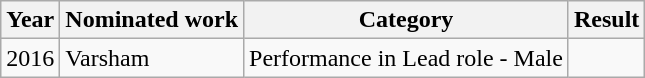<table class="wikitable">
<tr>
<th>Year</th>
<th>Nominated work</th>
<th>Category</th>
<th>Result</th>
</tr>
<tr>
<td>2016</td>
<td>Varsham</td>
<td>Performance in Lead role - Male</td>
<td></td>
</tr>
</table>
